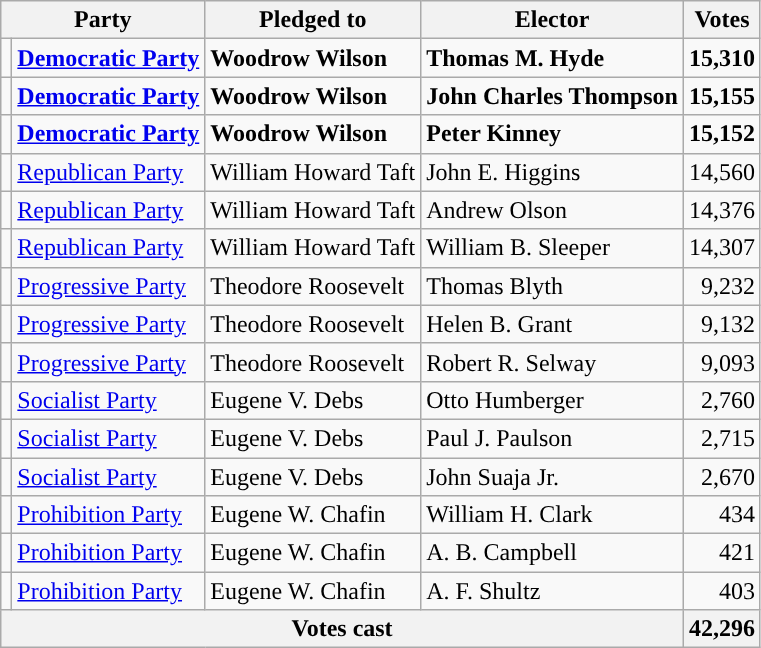<table class="wikitable">
<tr>
<th colspan=2>Party</th>
<th>Pledged to</th>
<th>Elector</th>
<th>Votes</th>
</tr>
<tr style="font-weight:bold">
<td></td>
<td><a href='#'>Democratic Party</a></td>
<td>Woodrow Wilson</td>
<td>Thomas M. Hyde</td>
<td align="right">15,310</td>
</tr>
<tr style="font-weight:bold">
<td></td>
<td><a href='#'>Democratic Party</a></td>
<td>Woodrow Wilson</td>
<td>John Charles Thompson</td>
<td align="right">15,155</td>
</tr>
<tr style="font-weight:bold">
<td></td>
<td><a href='#'>Democratic Party</a></td>
<td>Woodrow Wilson</td>
<td>Peter Kinney</td>
<td align="right">15,152</td>
</tr>
<tr>
<td></td>
<td><a href='#'>Republican Party</a></td>
<td>William Howard Taft</td>
<td>John E. Higgins</td>
<td align="right">14,560</td>
</tr>
<tr>
<td></td>
<td><a href='#'>Republican Party</a></td>
<td>William Howard Taft</td>
<td>Andrew Olson</td>
<td align="right">14,376</td>
</tr>
<tr>
<td></td>
<td><a href='#'>Republican Party</a></td>
<td>William Howard Taft</td>
<td>William B. Sleeper</td>
<td align="right">14,307</td>
</tr>
<tr>
<td></td>
<td><a href='#'>Progressive Party</a></td>
<td>Theodore Roosevelt</td>
<td>Thomas Blyth</td>
<td align="right">9,232</td>
</tr>
<tr>
<td></td>
<td><a href='#'>Progressive Party</a></td>
<td>Theodore Roosevelt</td>
<td>Helen B. Grant</td>
<td align="right">9,132</td>
</tr>
<tr>
<td></td>
<td><a href='#'>Progressive Party</a></td>
<td>Theodore Roosevelt</td>
<td>Robert R. Selway</td>
<td align="right">9,093</td>
</tr>
<tr>
<td></td>
<td><a href='#'>Socialist Party</a></td>
<td>Eugene V. Debs</td>
<td>Otto Humberger</td>
<td align="right">2,760</td>
</tr>
<tr>
<td></td>
<td><a href='#'>Socialist Party</a></td>
<td>Eugene V. Debs</td>
<td>Paul J. Paulson</td>
<td align="right">2,715</td>
</tr>
<tr>
<td></td>
<td><a href='#'>Socialist Party</a></td>
<td>Eugene V. Debs</td>
<td>John Suaja Jr.</td>
<td align="right">2,670</td>
</tr>
<tr>
<td></td>
<td><a href='#'>Prohibition Party</a></td>
<td>Eugene W. Chafin</td>
<td>William H. Clark</td>
<td align="right">434</td>
</tr>
<tr>
<td></td>
<td><a href='#'>Prohibition Party</a></td>
<td>Eugene W. Chafin</td>
<td>A. B. Campbell</td>
<td align="right">421</td>
</tr>
<tr>
<td></td>
<td><a href='#'>Prohibition Party</a></td>
<td>Eugene W. Chafin</td>
<td>A. F. Shultz</td>
<td align="right">403</td>
</tr>
<tr>
<th colspan="4">Votes cast</th>
<th>42,296</th>
</tr>
</table>
